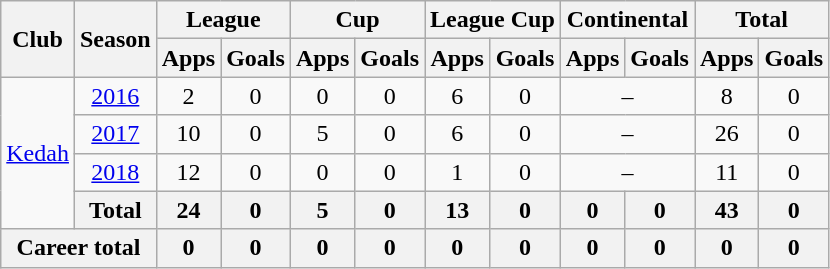<table class="wikitable" style="text-align: center;">
<tr>
<th rowspan="2">Club</th>
<th rowspan="2">Season</th>
<th colspan="2">League</th>
<th colspan="2">Cup</th>
<th colspan="2">League Cup</th>
<th colspan="2">Continental</th>
<th colspan="2">Total</th>
</tr>
<tr>
<th>Apps</th>
<th>Goals</th>
<th>Apps</th>
<th>Goals</th>
<th>Apps</th>
<th>Goals</th>
<th>Apps</th>
<th>Goals</th>
<th>Apps</th>
<th>Goals</th>
</tr>
<tr>
<td rowspan="4" valign="center"><a href='#'>Kedah</a></td>
<td><a href='#'>2016</a></td>
<td>2</td>
<td>0</td>
<td>0</td>
<td>0</td>
<td>6</td>
<td>0</td>
<td colspan="2">–</td>
<td>8</td>
<td>0</td>
</tr>
<tr>
<td><a href='#'>2017</a></td>
<td>10</td>
<td>0</td>
<td>5</td>
<td>0</td>
<td>6</td>
<td>0</td>
<td colspan="2">–</td>
<td>26</td>
<td>0</td>
</tr>
<tr>
<td><a href='#'>2018</a></td>
<td>12</td>
<td>0</td>
<td>0</td>
<td>0</td>
<td>1</td>
<td>0</td>
<td colspan="2">–</td>
<td>11</td>
<td>0</td>
</tr>
<tr>
<th>Total</th>
<th>24</th>
<th>0</th>
<th>5</th>
<th>0</th>
<th>13</th>
<th>0</th>
<th>0</th>
<th>0</th>
<th>43</th>
<th>0</th>
</tr>
<tr>
<th colspan=2>Career total</th>
<th>0</th>
<th>0</th>
<th>0</th>
<th>0</th>
<th>0</th>
<th>0</th>
<th>0</th>
<th>0</th>
<th>0</th>
<th>0</th>
</tr>
</table>
